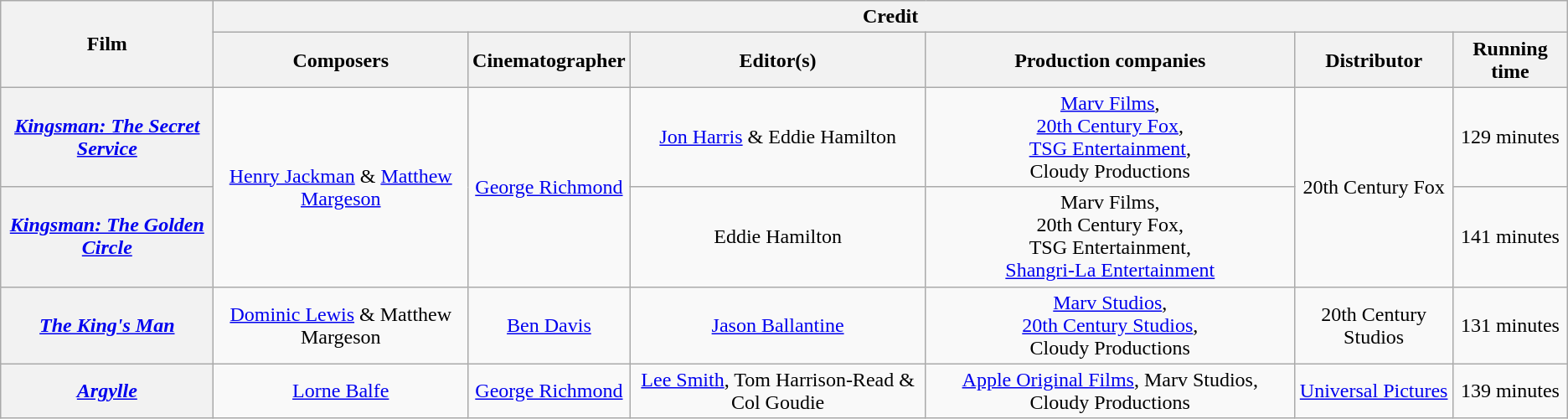<table class="wikitable sortable" style="text-align:center;">
<tr>
<th scope="col" rowspan="2">Film</th>
<th scope="col" colspan="7">Credit</th>
</tr>
<tr>
<th scope="col" style="text-align:center;">Composers</th>
<th scope="col" style="text-align:center;">Cinematographer</th>
<th scope="col" style="text-align:center;">Editor(s)</th>
<th scope="col" style="text-align:center;">Production companies</th>
<th scope="col" style="text-align:center;">Distributor</th>
<th scope="col" style="text-align:center;">Running time</th>
</tr>
<tr>
<th scope="row"><em><a href='#'>Kingsman: The Secret Service</a></em></th>
<td rowspan="2"><a href='#'>Henry Jackman</a> & <a href='#'>Matthew Margeson</a></td>
<td rowspan="2"><a href='#'>George Richmond</a></td>
<td><a href='#'>Jon Harris</a> & Eddie Hamilton</td>
<td><a href='#'>Marv Films</a>,<br><a href='#'>20th Century Fox</a>,<br><a href='#'>TSG Entertainment</a>,<br>Cloudy Productions</td>
<td rowspan="2">20th Century Fox</td>
<td>129 minutes</td>
</tr>
<tr>
<th scope="row"><em><a href='#'>Kingsman: The Golden Circle</a></em></th>
<td>Eddie Hamilton</td>
<td>Marv Films,<br>20th Century Fox,<br>TSG Entertainment,<br><a href='#'>Shangri-La Entertainment</a></td>
<td>141 minutes</td>
</tr>
<tr>
<th scope="row"><em><a href='#'>The King's Man</a></em></th>
<td><a href='#'>Dominic Lewis</a> & Matthew Margeson</td>
<td><a href='#'>Ben Davis</a></td>
<td><a href='#'>Jason Ballantine</a></td>
<td><a href='#'>Marv Studios</a>,<br><a href='#'>20th Century Studios</a>,<br>Cloudy Productions</td>
<td>20th Century Studios</td>
<td>131 minutes</td>
</tr>
<tr>
<th scope="row"><em><a href='#'>Argylle</a></em></th>
<td><a href='#'>Lorne Balfe</a></td>
<td><a href='#'>George Richmond</a></td>
<td><a href='#'>Lee Smith</a>, Tom Harrison-Read & Col Goudie</td>
<td><a href='#'>Apple Original Films</a>, Marv Studios, Cloudy Productions</td>
<td><a href='#'>Universal Pictures</a></td>
<td>139 minutes</td>
</tr>
</table>
